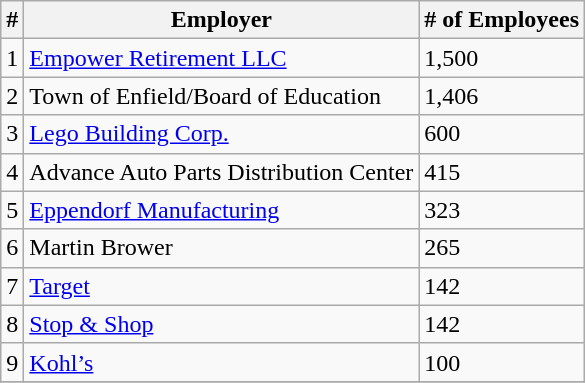<table class="wikitable">
<tr>
<th>#</th>
<th>Employer</th>
<th># of Employees</th>
</tr>
<tr>
<td>1</td>
<td><a href='#'>Empower Retirement LLC</a></td>
<td>1,500</td>
</tr>
<tr>
<td>2</td>
<td>Town of Enfield/Board of Education</td>
<td>1,406</td>
</tr>
<tr>
<td>3</td>
<td><a href='#'>Lego Building Corp.</a></td>
<td>600</td>
</tr>
<tr>
<td>4</td>
<td>Advance Auto Parts Distribution Center</td>
<td>415</td>
</tr>
<tr>
<td>5</td>
<td><a href='#'>Eppendorf Manufacturing</a></td>
<td>323</td>
</tr>
<tr>
<td>6</td>
<td>Martin Brower</td>
<td>265</td>
</tr>
<tr>
<td>7</td>
<td><a href='#'>Target</a></td>
<td>142</td>
</tr>
<tr>
<td>8</td>
<td><a href='#'>Stop & Shop</a></td>
<td>142</td>
</tr>
<tr>
<td>9</td>
<td><a href='#'>Kohl’s</a></td>
<td>100</td>
</tr>
<tr>
</tr>
</table>
